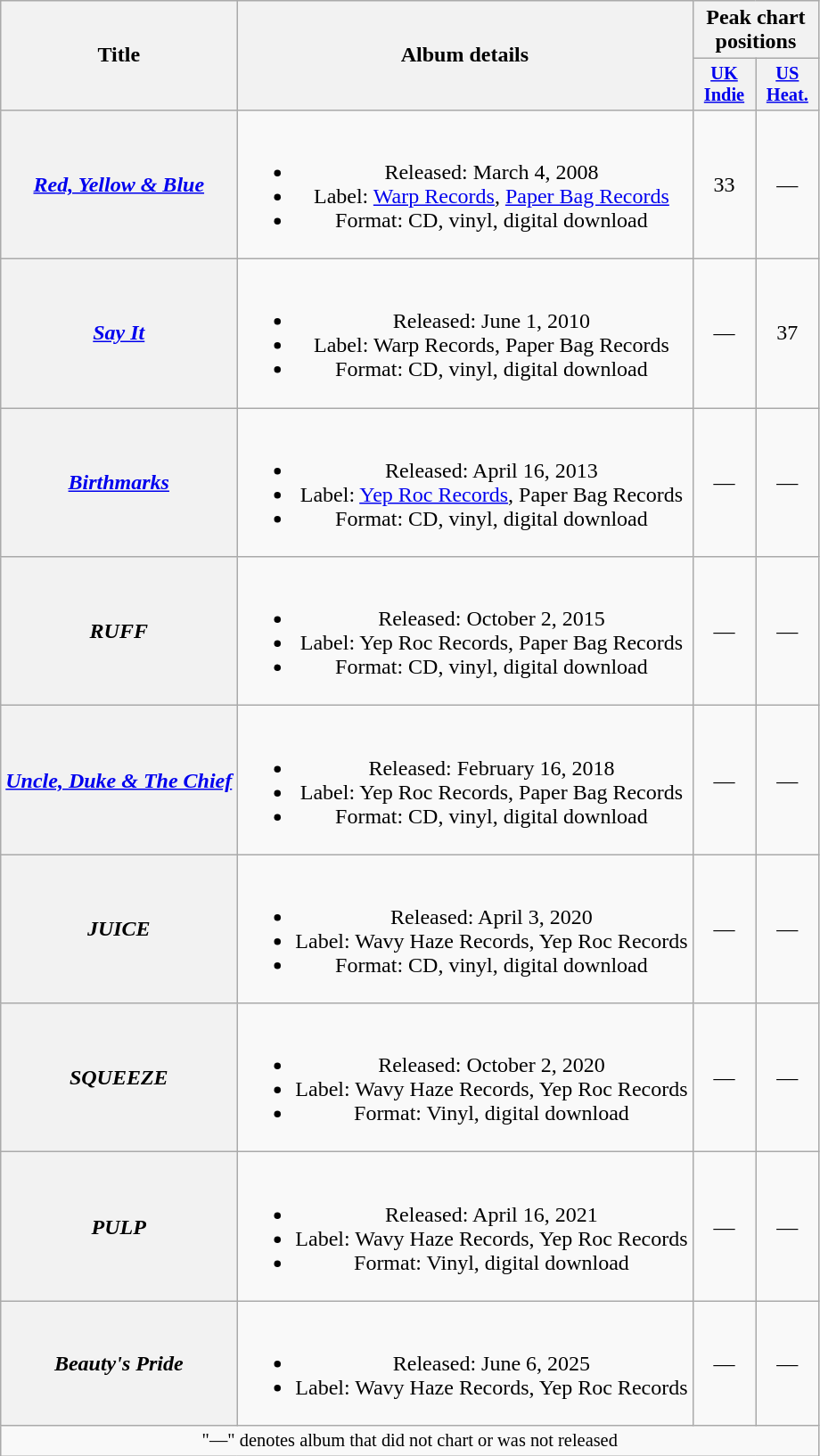<table class="wikitable plainrowheaders" style="text-align:center;">
<tr>
<th scope="col" rowspan="2">Title</th>
<th scope="col" rowspan="2">Album details</th>
<th scope="col" colspan="2">Peak chart positions</th>
</tr>
<tr>
<th scope="col" style="width:3em;font-size:85%;"><a href='#'>UK<br>Indie</a><br></th>
<th scope="col" style="width:3em;font-size:85%;"><a href='#'>US<br>Heat.</a><br></th>
</tr>
<tr>
<th scope="row"><em><a href='#'>Red, Yellow & Blue</a></em></th>
<td><br><ul><li>Released: March 4, 2008</li><li>Label: <a href='#'>Warp Records</a>, <a href='#'>Paper Bag Records</a></li><li>Format: CD, vinyl, digital download</li></ul></td>
<td>33</td>
<td>—</td>
</tr>
<tr>
<th scope="row"><em><a href='#'>Say It</a></em></th>
<td><br><ul><li>Released: June 1, 2010</li><li>Label: Warp Records, Paper Bag Records</li><li>Format: CD, vinyl, digital download</li></ul></td>
<td>—</td>
<td>37</td>
</tr>
<tr>
<th scope="row"><em><a href='#'>Birthmarks</a></em></th>
<td><br><ul><li>Released: April 16, 2013</li><li>Label: <a href='#'>Yep Roc Records</a>, Paper Bag Records</li><li>Format: CD, vinyl, digital download</li></ul></td>
<td>—</td>
<td>—</td>
</tr>
<tr>
<th scope="row"><em>RUFF</em></th>
<td><br><ul><li>Released: October 2, 2015</li><li>Label: Yep Roc Records, Paper Bag Records</li><li>Format: CD, vinyl, digital download</li></ul></td>
<td>—</td>
<td>—</td>
</tr>
<tr>
<th scope="row"><em><a href='#'>Uncle, Duke & The Chief</a></em></th>
<td><br><ul><li>Released: February 16, 2018</li><li>Label: Yep Roc Records, Paper Bag Records</li><li>Format: CD, vinyl, digital download</li></ul></td>
<td>—</td>
<td>—</td>
</tr>
<tr>
<th scope="row"><em>JUICE</em></th>
<td><br><ul><li>Released: April 3, 2020</li><li>Label: Wavy Haze Records, Yep Roc Records</li><li>Format: CD, vinyl, digital download</li></ul></td>
<td>—</td>
<td>—</td>
</tr>
<tr>
<th scope="row"><em>SQUEEZE</em></th>
<td><br><ul><li>Released: October 2, 2020</li><li>Label: Wavy Haze Records, Yep Roc Records</li><li>Format: Vinyl, digital download</li></ul></td>
<td>—</td>
<td>—</td>
</tr>
<tr>
<th scope="row"><em>PULP</em></th>
<td><br><ul><li>Released: April 16, 2021</li><li>Label: Wavy Haze Records, Yep Roc Records</li><li>Format: Vinyl, digital download</li></ul></td>
<td>—</td>
<td>—</td>
</tr>
<tr>
<th scope="row"><em>Beauty's Pride</em></th>
<td><br><ul><li>Released: June 6, 2025</li><li>Label: Wavy Haze Records, Yep Roc Records</li></ul></td>
<td>—</td>
<td>—</td>
</tr>
<tr>
<td colspan="18" style="text-align:center; font-size:85%;">"—" denotes album that did not chart or was not released</td>
</tr>
</table>
